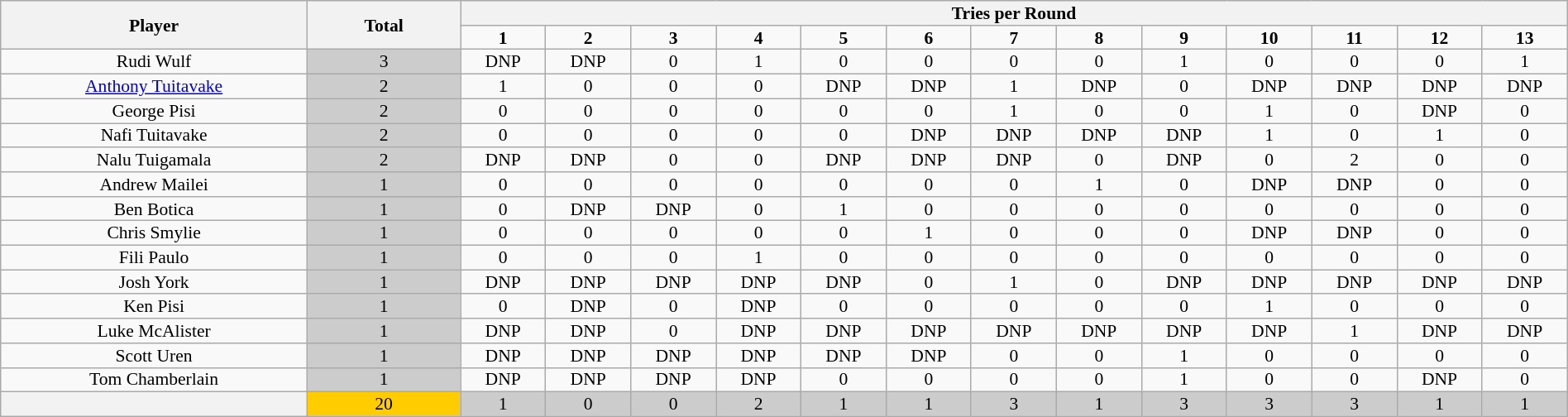<table class="wikitable" style="text-align:center; line-height: 90%; font-size:90%;" width=100%>
<tr>
<th rowspan=2 width=18%>Player</th>
<th rowspan=2 width=9%>Total</th>
<th colspan=13>Tries per Round</th>
</tr>
<tr>
<td width=5%><strong>1</strong></td>
<td width=5%><strong>2</strong></td>
<td width=5%><strong>3</strong></td>
<td width=5%><strong>4</strong></td>
<td width=5%><strong>5</strong></td>
<td width=5%><strong>6</strong></td>
<td width=5%><strong>7</strong></td>
<td width=5%><strong>8</strong></td>
<td width=5%><strong>9</strong></td>
<td width=5%><strong>10</strong></td>
<td width=5%><strong>11</strong></td>
<td width=5%><strong>12</strong></td>
<td width=5%><strong>13</strong></td>
</tr>
<tr>
<td>Rudi Wulf</td>
<td bgcolor=#cccccc>3</td>
<td>DNP</td>
<td>DNP</td>
<td>0</td>
<td>1</td>
<td>0</td>
<td>0</td>
<td>0</td>
<td>0</td>
<td>1</td>
<td>0</td>
<td>0</td>
<td>0</td>
<td>1</td>
</tr>
<tr>
<td><a href='#'>Anthony Tuitavake</a></td>
<td bgcolor=#cccccc>2</td>
<td>1</td>
<td>0</td>
<td>0</td>
<td>0</td>
<td>DNP</td>
<td>DNP</td>
<td>1</td>
<td>DNP</td>
<td>0</td>
<td>DNP</td>
<td>DNP</td>
<td>DNP</td>
<td>DNP</td>
</tr>
<tr>
<td>George Pisi</td>
<td bgcolor=#cccccc>2</td>
<td>0</td>
<td>0</td>
<td>0</td>
<td>0</td>
<td>0</td>
<td>0</td>
<td>1</td>
<td>0</td>
<td>0</td>
<td>1</td>
<td>0</td>
<td>DNP</td>
<td>0</td>
</tr>
<tr>
<td>Nafi Tuitavake</td>
<td bgcolor=#cccccc>2</td>
<td>0</td>
<td>0</td>
<td>0</td>
<td>0</td>
<td>0</td>
<td>DNP</td>
<td>DNP</td>
<td>DNP</td>
<td>DNP</td>
<td>1</td>
<td>0</td>
<td>1</td>
<td>0</td>
</tr>
<tr>
<td>Nalu Tuigamala</td>
<td bgcolor=#cccccc>2</td>
<td>DNP</td>
<td>DNP</td>
<td>0</td>
<td>0</td>
<td>DNP</td>
<td>DNP</td>
<td>DNP</td>
<td>0</td>
<td>DNP</td>
<td>0</td>
<td>2</td>
<td>0</td>
<td>0</td>
</tr>
<tr>
<td>Andrew Mailei</td>
<td bgcolor=#cccccc>1</td>
<td>0</td>
<td>0</td>
<td>0</td>
<td>0</td>
<td>0</td>
<td>0</td>
<td>0</td>
<td>1</td>
<td>0</td>
<td>DNP</td>
<td>DNP</td>
<td>0</td>
<td>0</td>
</tr>
<tr>
<td>Ben Botica</td>
<td bgcolor=#cccccc>1</td>
<td>0</td>
<td>DNP</td>
<td>DNP</td>
<td>0</td>
<td>1</td>
<td>0</td>
<td>0</td>
<td>0</td>
<td>0</td>
<td>0</td>
<td>0</td>
<td>0</td>
<td>0</td>
</tr>
<tr>
<td>Chris Smylie</td>
<td bgcolor=#cccccc>1</td>
<td>0</td>
<td>0</td>
<td>0</td>
<td>0</td>
<td>0</td>
<td>1</td>
<td>0</td>
<td>0</td>
<td>0</td>
<td>DNP</td>
<td>DNP</td>
<td>0</td>
<td>0</td>
</tr>
<tr>
<td>Fili Paulo</td>
<td bgcolor=#cccccc>1</td>
<td>0</td>
<td>0</td>
<td>0</td>
<td>1</td>
<td>0</td>
<td>0</td>
<td>0</td>
<td>0</td>
<td>0</td>
<td>0</td>
<td>0</td>
<td>0</td>
<td>0</td>
</tr>
<tr>
<td>Josh York</td>
<td bgcolor=#cccccc>1</td>
<td>DNP</td>
<td>DNP</td>
<td>DNP</td>
<td>DNP</td>
<td>DNP</td>
<td>0</td>
<td>1</td>
<td>0</td>
<td>DNP</td>
<td>DNP</td>
<td>DNP</td>
<td>DNP</td>
<td>DNP</td>
</tr>
<tr>
<td>Ken Pisi</td>
<td bgcolor=#cccccc>1</td>
<td>0</td>
<td>DNP</td>
<td>0</td>
<td>DNP</td>
<td>0</td>
<td>0</td>
<td>0</td>
<td>0</td>
<td>0</td>
<td>1</td>
<td>0</td>
<td>0</td>
<td>0</td>
</tr>
<tr>
<td>Luke McAlister</td>
<td bgcolor=#cccccc>1</td>
<td>DNP</td>
<td>DNP</td>
<td>0</td>
<td>DNP</td>
<td>DNP</td>
<td>DNP</td>
<td>DNP</td>
<td>DNP</td>
<td>DNP</td>
<td>DNP</td>
<td>1</td>
<td>DNP</td>
<td>DNP</td>
</tr>
<tr>
<td>Scott Uren</td>
<td bgcolor=#cccccc>1</td>
<td>DNP</td>
<td>DNP</td>
<td>DNP</td>
<td>DNP</td>
<td>DNP</td>
<td>DNP</td>
<td>0</td>
<td>0</td>
<td>1</td>
<td>0</td>
<td>0</td>
<td>0</td>
<td>0</td>
</tr>
<tr>
<td>Tom Chamberlain</td>
<td bgcolor=#cccccc>1</td>
<td>DNP</td>
<td>DNP</td>
<td>DNP</td>
<td>DNP</td>
<td>0</td>
<td>0</td>
<td>0</td>
<td>0</td>
<td>1</td>
<td>0</td>
<td>0</td>
<td>DNP</td>
<td>0</td>
</tr>
<tr>
<th></th>
<td bgcolor=#ffcc00>20</td>
<td bgcolor=#cccccc>1</td>
<td bgcolor=#cccccc>0</td>
<td bgcolor=#cccccc>0</td>
<td bgcolor=#cccccc>2</td>
<td bgcolor=#cccccc>1</td>
<td bgcolor=#cccccc>1</td>
<td bgcolor=#cccccc>3</td>
<td bgcolor=#cccccc>1</td>
<td bgcolor=#cccccc>3</td>
<td bgcolor=#cccccc>3</td>
<td bgcolor=#cccccc>3</td>
<td bgcolor=#cccccc>1</td>
<td bgcolor=#cccccc>1</td>
</tr>
</table>
